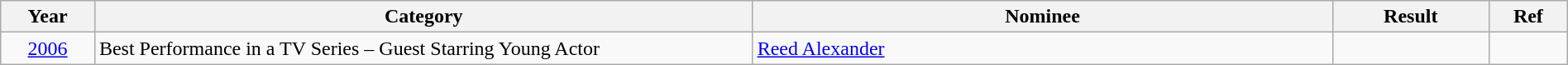<table class="wikitable" style="width:100%;">
<tr>
<th style="width:6%;">Year</th>
<th style="width:42%;">Category</th>
<th style="width:37%;">Nominee</th>
<th style="width:10%;">Result</th>
<th style="width:5%;">Ref</th>
</tr>
<tr>
<td style="text-align:center;"><a href='#'>2006</a></td>
<td>Best Performance in a TV Series – Guest Starring Young Actor</td>
<td><a href='#'>Reed Alexander</a></td>
<td></td>
<td style="text-align:center;"></td>
</tr>
</table>
